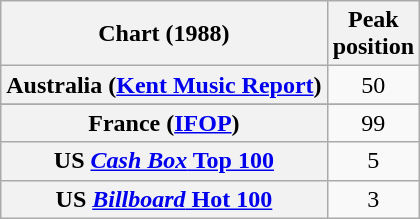<table class="wikitable sortable plainrowheaders" style="text-align:center">
<tr>
<th scope="col">Chart (1988)</th>
<th scope="col">Peak<br> position</th>
</tr>
<tr>
<th scope="row">Australia (<a href='#'>Kent Music Report</a>)</th>
<td>50</td>
</tr>
<tr>
</tr>
<tr>
<th scope="row">France (<a href='#'>IFOP</a>)</th>
<td>99</td>
</tr>
<tr>
<th scope="row">US <a href='#'><em>Cash Box</em> Top 100</a></th>
<td>5</td>
</tr>
<tr>
<th scope="row">US <a href='#'><em>Billboard</em> Hot 100</a></th>
<td>3</td>
</tr>
</table>
